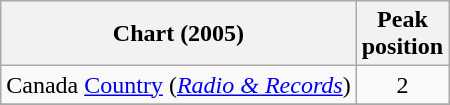<table class="wikitable sortable plainrowheaders">
<tr>
<th align="left">Chart (2005)</th>
<th align="center">Peak<br>position</th>
</tr>
<tr>
<td align="left">Canada <a href='#'>Country</a> (<em><a href='#'>Radio & Records</a></em>)</td>
<td align="center">2</td>
</tr>
<tr>
</tr>
<tr>
</tr>
</table>
